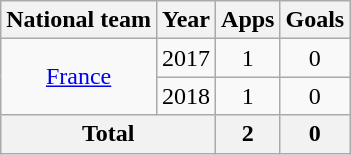<table class="wikitable" style="text-align:center">
<tr>
<th>National team</th>
<th>Year</th>
<th>Apps</th>
<th>Goals</th>
</tr>
<tr>
<td rowspan="2"><a href='#'>France</a></td>
<td>2017</td>
<td>1</td>
<td>0</td>
</tr>
<tr>
<td>2018</td>
<td>1</td>
<td>0</td>
</tr>
<tr>
<th colspan="2">Total</th>
<th>2</th>
<th>0</th>
</tr>
</table>
